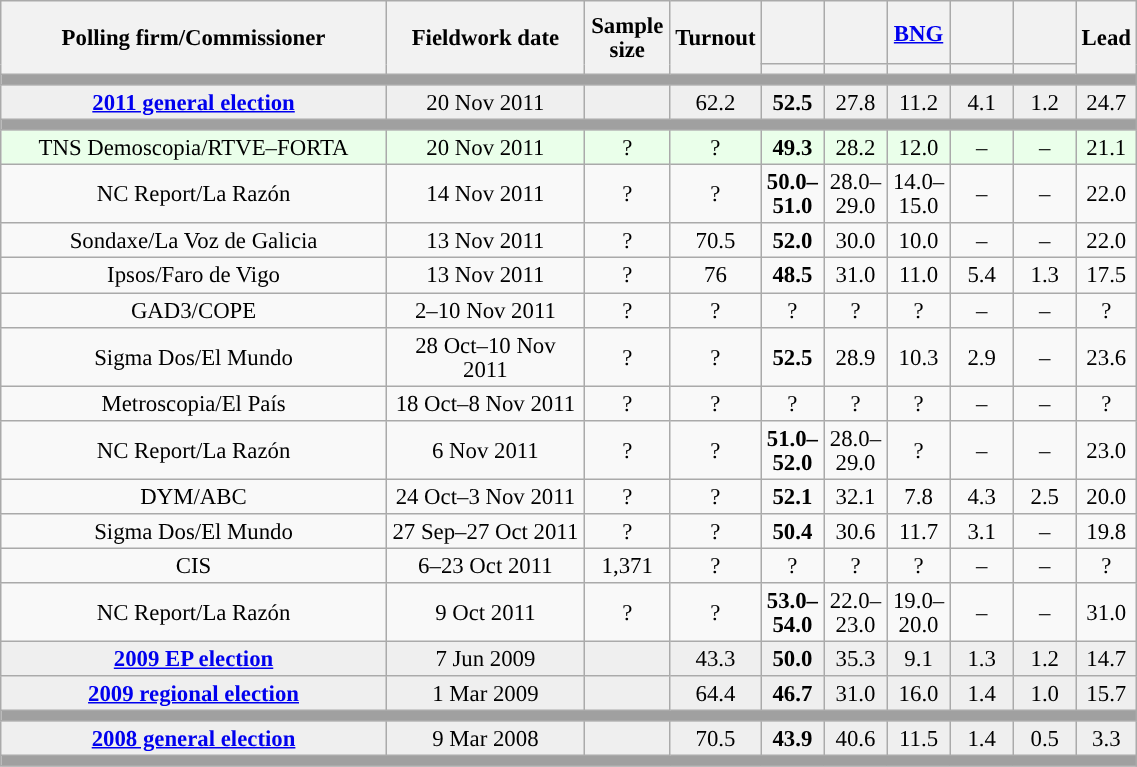<table class="wikitable collapsible collapsed" style="text-align:center; font-size:95%; line-height:16px;">
<tr style="height:42px;">
<th style="width:250px;" rowspan="2">Polling firm/Commissioner</th>
<th style="width:125px;" rowspan="2">Fieldwork date</th>
<th style="width:50px;" rowspan="2">Sample size</th>
<th style="width:45px;" rowspan="2">Turnout</th>
<th style="width:35px;"></th>
<th style="width:35px;"></th>
<th style="width:35px;"><a href='#'>BNG</a></th>
<th style="width:35px;"></th>
<th style="width:35px;"></th>
<th style="width:30px;" rowspan="2">Lead</th>
</tr>
<tr>
<th style="color:inherit;background:"></th>
<th style="color:inherit;background:"></th>
<th style="color:inherit;background:"></th>
<th style="color:inherit;background:"></th>
<th style="color:inherit;background:"></th>
</tr>
<tr>
<td colspan="10" style="background:#A0A0A0"></td>
</tr>
<tr style="background:#EFEFEF;">
<td><strong><a href='#'>2011 general election</a></strong></td>
<td>20 Nov 2011</td>
<td></td>
<td>62.2</td>
<td><strong>52.5</strong><br></td>
<td>27.8<br></td>
<td>11.2<br></td>
<td>4.1<br></td>
<td>1.2<br></td>
<td style="background:">24.7</td>
</tr>
<tr>
<td colspan="10" style="background:#A0A0A0"></td>
</tr>
<tr style="background:#EAFFEA;">
<td>TNS Demoscopia/RTVE–FORTA</td>
<td>20 Nov 2011</td>
<td>?</td>
<td>?</td>
<td><strong>49.3</strong><br></td>
<td>28.2<br></td>
<td>12.0<br></td>
<td>–</td>
<td>–</td>
<td style="background:">21.1</td>
</tr>
<tr>
<td>NC Report/La Razón</td>
<td>14 Nov 2011</td>
<td>?</td>
<td>?</td>
<td><strong>50.0–<br>51.0</strong><br></td>
<td>28.0–<br>29.0<br></td>
<td>14.0–<br>15.0<br></td>
<td>–</td>
<td>–</td>
<td style="background:">22.0</td>
</tr>
<tr>
<td>Sondaxe/La Voz de Galicia</td>
<td>13 Nov 2011</td>
<td>?</td>
<td>70.5</td>
<td><strong>52.0</strong><br></td>
<td>30.0<br></td>
<td>10.0<br></td>
<td>–</td>
<td>–</td>
<td style="background:">22.0</td>
</tr>
<tr>
<td>Ipsos/Faro de Vigo</td>
<td>13 Nov 2011</td>
<td>?</td>
<td>76</td>
<td><strong>48.5</strong><br></td>
<td>31.0<br></td>
<td>11.0<br></td>
<td>5.4<br></td>
<td>1.3<br></td>
<td style="background:">17.5</td>
</tr>
<tr>
<td>GAD3/COPE</td>
<td>2–10 Nov 2011</td>
<td>?</td>
<td>?</td>
<td>?<br></td>
<td>?<br></td>
<td>?<br></td>
<td>–</td>
<td>–</td>
<td style="background:">?</td>
</tr>
<tr>
<td>Sigma Dos/El Mundo</td>
<td>28 Oct–10 Nov 2011</td>
<td>?</td>
<td>?</td>
<td><strong>52.5</strong><br></td>
<td>28.9<br></td>
<td>10.3<br></td>
<td>2.9<br></td>
<td>–</td>
<td style="background:">23.6</td>
</tr>
<tr>
<td>Metroscopia/El País</td>
<td>18 Oct–8 Nov 2011</td>
<td>?</td>
<td>?</td>
<td>?<br></td>
<td>?<br></td>
<td>?<br></td>
<td>–</td>
<td>–</td>
<td style="background:">?</td>
</tr>
<tr>
<td>NC Report/La Razón</td>
<td>6 Nov 2011</td>
<td>?</td>
<td>?</td>
<td><strong>51.0–<br>52.0</strong><br></td>
<td>28.0–<br>29.0<br></td>
<td>?<br></td>
<td>–</td>
<td>–</td>
<td style="background:">23.0</td>
</tr>
<tr>
<td>DYM/ABC</td>
<td>24 Oct–3 Nov 2011</td>
<td>?</td>
<td>?</td>
<td><strong>52.1</strong><br></td>
<td>32.1<br></td>
<td>7.8<br></td>
<td>4.3<br></td>
<td>2.5<br></td>
<td style="background:">20.0</td>
</tr>
<tr>
<td>Sigma Dos/El Mundo</td>
<td>27 Sep–27 Oct 2011</td>
<td>?</td>
<td>?</td>
<td><strong>50.4</strong><br></td>
<td>30.6<br></td>
<td>11.7<br></td>
<td>3.1<br></td>
<td>–</td>
<td style="background:">19.8</td>
</tr>
<tr>
<td>CIS</td>
<td>6–23 Oct 2011</td>
<td>1,371</td>
<td>?</td>
<td>?<br></td>
<td>?<br></td>
<td>?<br></td>
<td>–</td>
<td>–</td>
<td style="background:">?</td>
</tr>
<tr>
<td>NC Report/La Razón</td>
<td>9 Oct 2011</td>
<td>?</td>
<td>?</td>
<td><strong>53.0–<br>54.0</strong><br></td>
<td>22.0–<br>23.0<br></td>
<td>19.0–<br>20.0<br></td>
<td>–</td>
<td>–</td>
<td style="background:">31.0</td>
</tr>
<tr style="background:#EFEFEF;">
<td><strong><a href='#'>2009 EP election</a></strong></td>
<td>7 Jun 2009</td>
<td></td>
<td>43.3</td>
<td><strong>50.0</strong><br></td>
<td>35.3<br></td>
<td>9.1<br></td>
<td>1.3<br></td>
<td>1.2<br></td>
<td style="background:">14.7</td>
</tr>
<tr style="background:#EFEFEF;">
<td><strong><a href='#'>2009 regional election</a></strong></td>
<td>1 Mar 2009</td>
<td></td>
<td>64.4</td>
<td><strong>46.7</strong><br></td>
<td>31.0<br></td>
<td>16.0<br></td>
<td>1.4<br></td>
<td>1.0<br></td>
<td style="background:">15.7</td>
</tr>
<tr>
<td colspan="10" style="background:#A0A0A0"></td>
</tr>
<tr style="background:#EFEFEF;">
<td><strong><a href='#'>2008 general election</a></strong></td>
<td>9 Mar 2008</td>
<td></td>
<td>70.5</td>
<td><strong>43.9</strong><br></td>
<td>40.6<br></td>
<td>11.5<br></td>
<td>1.4<br></td>
<td>0.5<br></td>
<td style="background:">3.3</td>
</tr>
<tr>
<td colspan="10" style="background:#A0A0A0"></td>
</tr>
</table>
